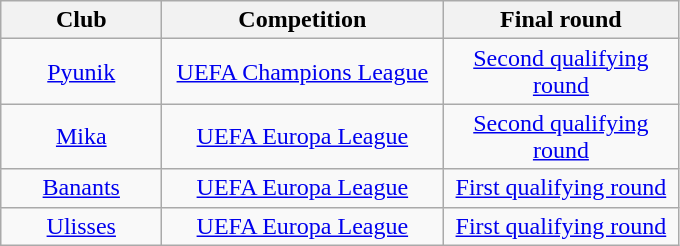<table class="wikitable" style="text-align: center">
<tr>
<th width=100>Club</th>
<th width=180>Competition</th>
<th width=150>Final round</th>
</tr>
<tr>
<td><a href='#'>Pyunik</a></td>
<td><a href='#'>UEFA Champions League</a></td>
<td><a href='#'>Second qualifying round</a></td>
</tr>
<tr>
<td><a href='#'>Mika</a></td>
<td><a href='#'>UEFA Europa League</a></td>
<td><a href='#'>Second qualifying round</a></td>
</tr>
<tr>
<td><a href='#'>Banants</a></td>
<td><a href='#'>UEFA Europa League</a></td>
<td><a href='#'>First qualifying round</a></td>
</tr>
<tr>
<td><a href='#'>Ulisses</a></td>
<td><a href='#'>UEFA Europa League</a></td>
<td><a href='#'>First qualifying round</a></td>
</tr>
</table>
